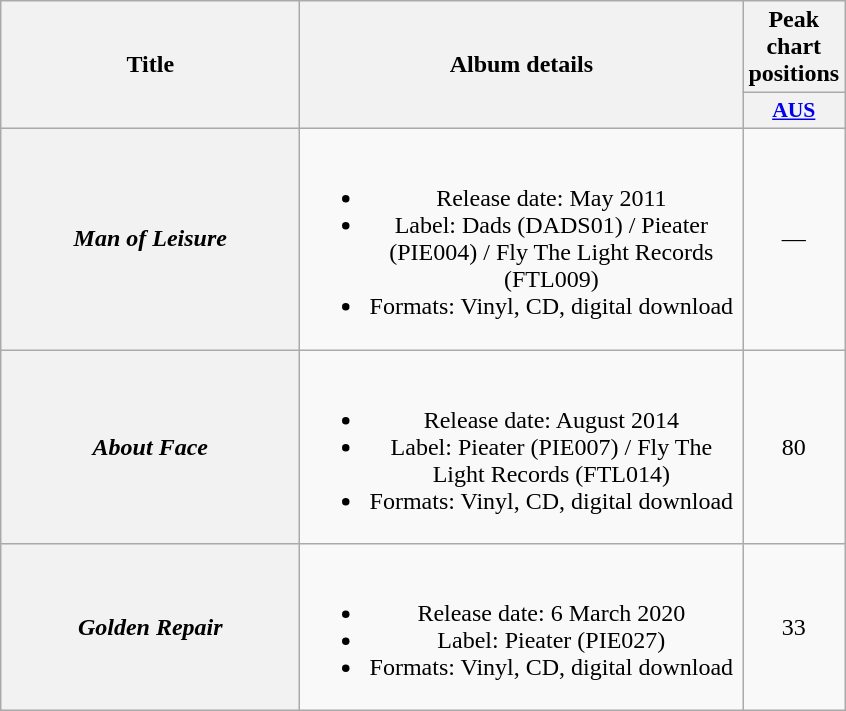<table class="wikitable plainrowheaders" style="text-align:center;">
<tr>
<th style="width:12em;" rowspan="2">Title</th>
<th style="width:18em;" rowspan="2">Album details</th>
<th scope="col" colspan="1">Peak chart positions</th>
</tr>
<tr>
<th scope="col" style="width:3em;font-size:90%;"><a href='#'>AUS</a><br></th>
</tr>
<tr>
<th scope="row"><em>Man of Leisure</em></th>
<td><br><ul><li>Release date: May 2011</li><li>Label: Dads (DADS01) / Pieater (PIE004) / Fly The Light Records (FTL009)</li><li>Formats: Vinyl, CD, digital download</li></ul></td>
<td>—</td>
</tr>
<tr>
<th scope="row"><em>About Face</em></th>
<td><br><ul><li>Release date: August 2014</li><li>Label: Pieater (PIE007) / Fly The Light Records (FTL014)</li><li>Formats: Vinyl, CD, digital download</li></ul></td>
<td>80</td>
</tr>
<tr>
<th scope="row"><em>Golden Repair</em></th>
<td><br><ul><li>Release date: 6 March 2020</li><li>Label: Pieater (PIE027)</li><li>Formats: Vinyl, CD, digital download</li></ul></td>
<td>33<br></td>
</tr>
</table>
